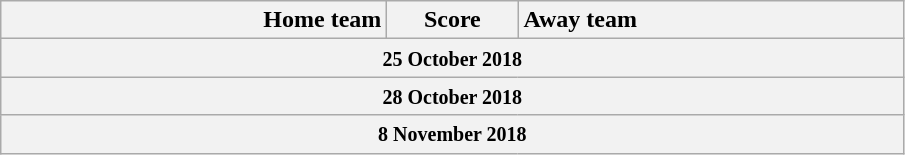<table class="wikitable" style="border-collapse: collapse;">
<tr>
<th style="text-align:right; width:250px">Home team</th>
<th style="width:80px">Score</th>
<th style="text-align:left; width:250px">Away team</th>
</tr>
<tr>
<th colspan="3" align="center"><small>25 October 2018</small><br>
</th>
</tr>
<tr>
<th colspan="3" align="center"><small>28 October 2018</small><br></th>
</tr>
<tr>
<th colspan="3" align="center"><small>8 November 2018</small><br></th>
</tr>
</table>
